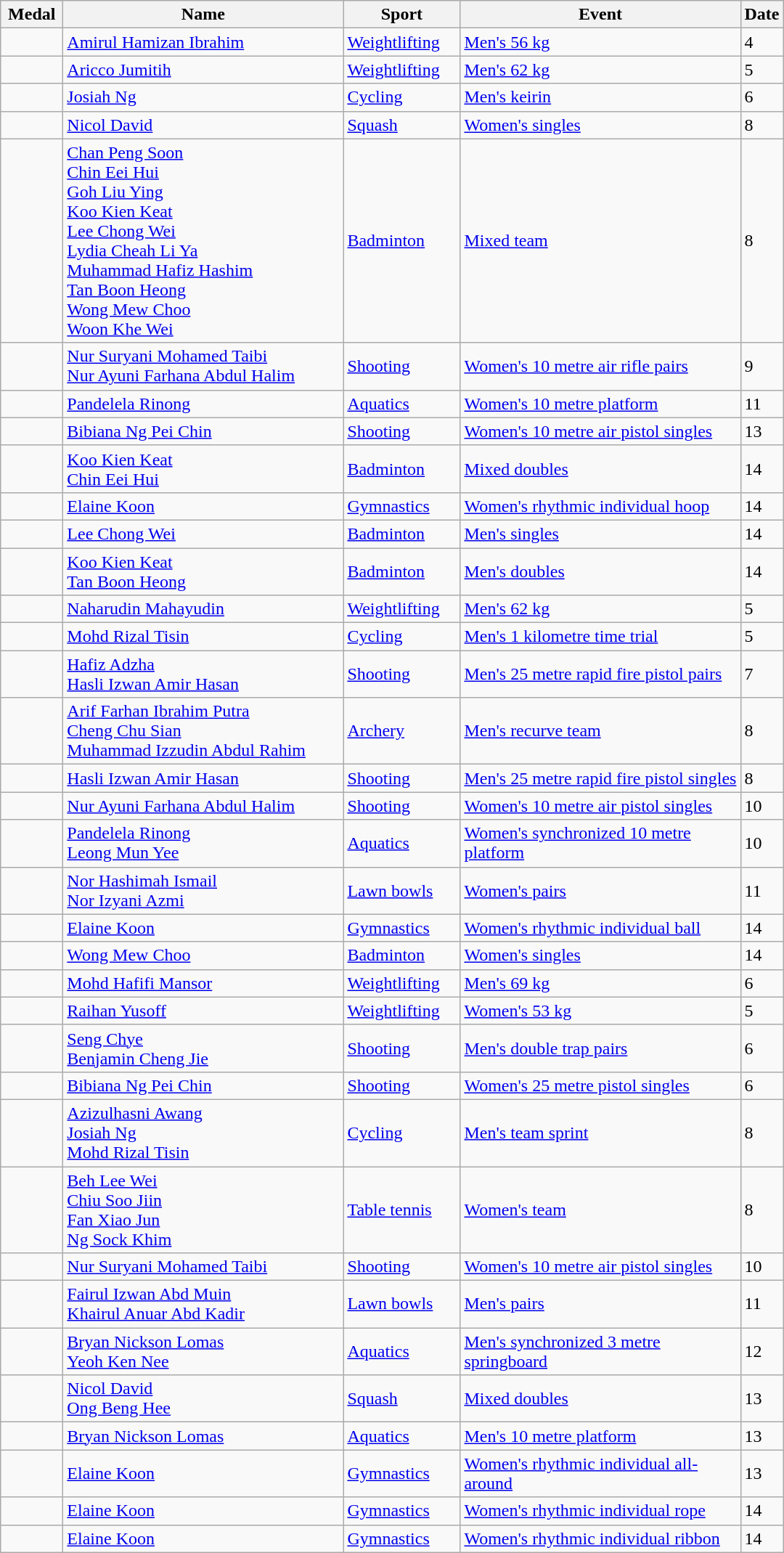<table class="wikitable sortable">
<tr>
<th width="50">Medal</th>
<th width="250">Name</th>
<th width="100">Sport</th>
<th width="250">Event</th>
<th>Date</th>
</tr>
<tr>
<td></td>
<td><a href='#'>Amirul Hamizan Ibrahim</a></td>
<td><a href='#'>Weightlifting</a></td>
<td><a href='#'>Men's 56 kg</a></td>
<td>4</td>
</tr>
<tr>
<td></td>
<td><a href='#'>Aricco Jumitih</a></td>
<td><a href='#'>Weightlifting</a></td>
<td><a href='#'>Men's 62 kg</a></td>
<td>5</td>
</tr>
<tr>
<td></td>
<td><a href='#'>Josiah Ng</a></td>
<td><a href='#'>Cycling</a></td>
<td><a href='#'>Men's keirin</a></td>
<td>6</td>
</tr>
<tr>
<td></td>
<td><a href='#'>Nicol David</a></td>
<td><a href='#'>Squash</a></td>
<td><a href='#'>Women's singles</a></td>
<td>8</td>
</tr>
<tr>
<td></td>
<td><a href='#'>Chan Peng Soon</a><br><a href='#'>Chin Eei Hui</a><br><a href='#'>Goh Liu Ying</a><br><a href='#'>Koo Kien Keat</a><br><a href='#'>Lee Chong Wei</a><br><a href='#'>Lydia Cheah Li Ya</a><br><a href='#'>Muhammad Hafiz Hashim</a><br><a href='#'>Tan Boon Heong</a><br><a href='#'>Wong Mew Choo</a><br><a href='#'>Woon Khe Wei</a></td>
<td><a href='#'>Badminton</a></td>
<td><a href='#'>Mixed team</a></td>
<td>8</td>
</tr>
<tr>
<td></td>
<td><a href='#'>Nur Suryani Mohamed Taibi</a><br><a href='#'>Nur Ayuni Farhana Abdul Halim</a></td>
<td><a href='#'>Shooting</a></td>
<td><a href='#'>Women's 10 metre air rifle pairs</a></td>
<td>9</td>
</tr>
<tr>
<td></td>
<td><a href='#'>Pandelela Rinong</a></td>
<td><a href='#'>Aquatics</a></td>
<td><a href='#'>Women's 10 metre platform</a></td>
<td>11</td>
</tr>
<tr>
<td></td>
<td><a href='#'>Bibiana Ng Pei Chin</a></td>
<td><a href='#'>Shooting</a></td>
<td><a href='#'>Women's 10 metre air pistol singles</a></td>
<td>13</td>
</tr>
<tr>
<td></td>
<td><a href='#'>Koo Kien Keat</a><br><a href='#'>Chin Eei Hui</a></td>
<td><a href='#'>Badminton</a></td>
<td><a href='#'>Mixed doubles</a></td>
<td>14</td>
</tr>
<tr>
<td></td>
<td><a href='#'>Elaine Koon</a></td>
<td><a href='#'>Gymnastics</a></td>
<td><a href='#'>Women's rhythmic individual hoop</a></td>
<td>14</td>
</tr>
<tr>
<td></td>
<td><a href='#'>Lee Chong Wei</a></td>
<td><a href='#'>Badminton</a></td>
<td><a href='#'>Men's singles</a></td>
<td>14</td>
</tr>
<tr>
<td></td>
<td><a href='#'>Koo Kien Keat</a><br><a href='#'>Tan Boon Heong</a></td>
<td><a href='#'>Badminton</a></td>
<td><a href='#'>Men's doubles</a></td>
<td>14</td>
</tr>
<tr>
<td></td>
<td><a href='#'>Naharudin Mahayudin</a></td>
<td><a href='#'>Weightlifting</a></td>
<td><a href='#'>Men's 62 kg</a></td>
<td>5</td>
</tr>
<tr>
<td></td>
<td><a href='#'>Mohd Rizal Tisin</a></td>
<td><a href='#'>Cycling</a></td>
<td><a href='#'>Men's 1 kilometre time trial</a></td>
<td>5</td>
</tr>
<tr>
<td></td>
<td><a href='#'>Hafiz Adzha</a><br><a href='#'>Hasli Izwan Amir Hasan</a></td>
<td><a href='#'>Shooting</a></td>
<td><a href='#'>Men's 25 metre rapid fire pistol pairs</a></td>
<td>7</td>
</tr>
<tr>
<td></td>
<td><a href='#'>Arif Farhan Ibrahim Putra</a><br><a href='#'>Cheng Chu Sian</a><br><a href='#'>Muhammad Izzudin Abdul Rahim</a></td>
<td><a href='#'>Archery</a></td>
<td><a href='#'>Men's recurve team</a></td>
<td>8</td>
</tr>
<tr>
<td></td>
<td><a href='#'>Hasli Izwan Amir Hasan</a></td>
<td><a href='#'>Shooting</a></td>
<td><a href='#'>Men's 25 metre rapid fire pistol singles</a></td>
<td>8</td>
</tr>
<tr>
<td></td>
<td><a href='#'>Nur Ayuni Farhana Abdul Halim</a></td>
<td><a href='#'>Shooting</a></td>
<td><a href='#'>Women's 10 metre air pistol singles</a></td>
<td>10</td>
</tr>
<tr>
<td></td>
<td><a href='#'>Pandelela Rinong</a><br><a href='#'>Leong Mun Yee</a></td>
<td><a href='#'>Aquatics</a></td>
<td><a href='#'>Women's synchronized 10 metre platform</a></td>
<td>10</td>
</tr>
<tr>
<td></td>
<td><a href='#'>Nor Hashimah Ismail</a><br><a href='#'>Nor Izyani Azmi</a></td>
<td><a href='#'>Lawn bowls</a></td>
<td><a href='#'>Women's pairs</a></td>
<td>11</td>
</tr>
<tr>
<td></td>
<td><a href='#'>Elaine Koon</a></td>
<td><a href='#'>Gymnastics</a></td>
<td><a href='#'>Women's rhythmic individual ball</a></td>
<td>14</td>
</tr>
<tr>
<td></td>
<td><a href='#'>Wong Mew Choo</a></td>
<td><a href='#'>Badminton</a></td>
<td><a href='#'>Women's singles</a></td>
<td>14</td>
</tr>
<tr>
<td></td>
<td><a href='#'>Mohd Hafifi Mansor</a></td>
<td><a href='#'>Weightlifting</a></td>
<td><a href='#'>Men's 69 kg</a></td>
<td>6</td>
</tr>
<tr>
<td></td>
<td><a href='#'>Raihan Yusoff</a></td>
<td><a href='#'>Weightlifting</a></td>
<td><a href='#'>Women's 53 kg</a></td>
<td>5</td>
</tr>
<tr>
<td></td>
<td><a href='#'>Seng Chye</a><br><a href='#'>Benjamin Cheng Jie</a></td>
<td><a href='#'>Shooting</a></td>
<td><a href='#'>Men's double trap pairs</a></td>
<td>6</td>
</tr>
<tr>
<td></td>
<td><a href='#'>Bibiana Ng Pei Chin</a></td>
<td><a href='#'>Shooting</a></td>
<td><a href='#'>Women's 25 metre pistol singles</a></td>
<td>6</td>
</tr>
<tr>
<td></td>
<td><a href='#'>Azizulhasni Awang</a><br><a href='#'>Josiah Ng</a><br><a href='#'>Mohd Rizal Tisin</a></td>
<td><a href='#'>Cycling</a></td>
<td><a href='#'>Men's team sprint</a></td>
<td>8</td>
</tr>
<tr>
<td></td>
<td><a href='#'>Beh Lee Wei</a><br><a href='#'>Chiu Soo Jiin</a><br><a href='#'>Fan Xiao Jun</a><br><a href='#'>Ng Sock Khim</a></td>
<td><a href='#'>Table tennis</a></td>
<td><a href='#'>Women's team</a></td>
<td>8</td>
</tr>
<tr>
<td></td>
<td><a href='#'>Nur Suryani Mohamed Taibi</a></td>
<td><a href='#'>Shooting</a></td>
<td><a href='#'>Women's 10 metre air pistol singles</a></td>
<td>10</td>
</tr>
<tr>
<td></td>
<td><a href='#'>Fairul Izwan Abd Muin</a><br><a href='#'>Khairul Anuar Abd Kadir</a></td>
<td><a href='#'>Lawn bowls</a></td>
<td><a href='#'>Men's pairs</a></td>
<td>11</td>
</tr>
<tr>
<td></td>
<td><a href='#'>Bryan Nickson Lomas</a><br><a href='#'>Yeoh Ken Nee</a></td>
<td><a href='#'>Aquatics</a></td>
<td><a href='#'>Men's synchronized 3 metre springboard</a></td>
<td>12</td>
</tr>
<tr>
<td></td>
<td><a href='#'>Nicol David</a><br><a href='#'>Ong Beng Hee</a></td>
<td><a href='#'>Squash</a></td>
<td><a href='#'>Mixed doubles</a></td>
<td>13</td>
</tr>
<tr>
<td></td>
<td><a href='#'>Bryan Nickson Lomas</a></td>
<td><a href='#'>Aquatics</a></td>
<td><a href='#'>Men's 10 metre platform</a></td>
<td>13</td>
</tr>
<tr>
<td></td>
<td><a href='#'>Elaine Koon</a></td>
<td><a href='#'>Gymnastics</a></td>
<td><a href='#'>Women's rhythmic individual all-around</a></td>
<td>13</td>
</tr>
<tr>
<td></td>
<td><a href='#'>Elaine Koon</a></td>
<td><a href='#'>Gymnastics</a></td>
<td><a href='#'>Women's rhythmic individual rope</a></td>
<td>14</td>
</tr>
<tr>
<td></td>
<td><a href='#'>Elaine Koon</a></td>
<td><a href='#'>Gymnastics</a></td>
<td><a href='#'>Women's rhythmic individual ribbon</a></td>
<td>14</td>
</tr>
</table>
